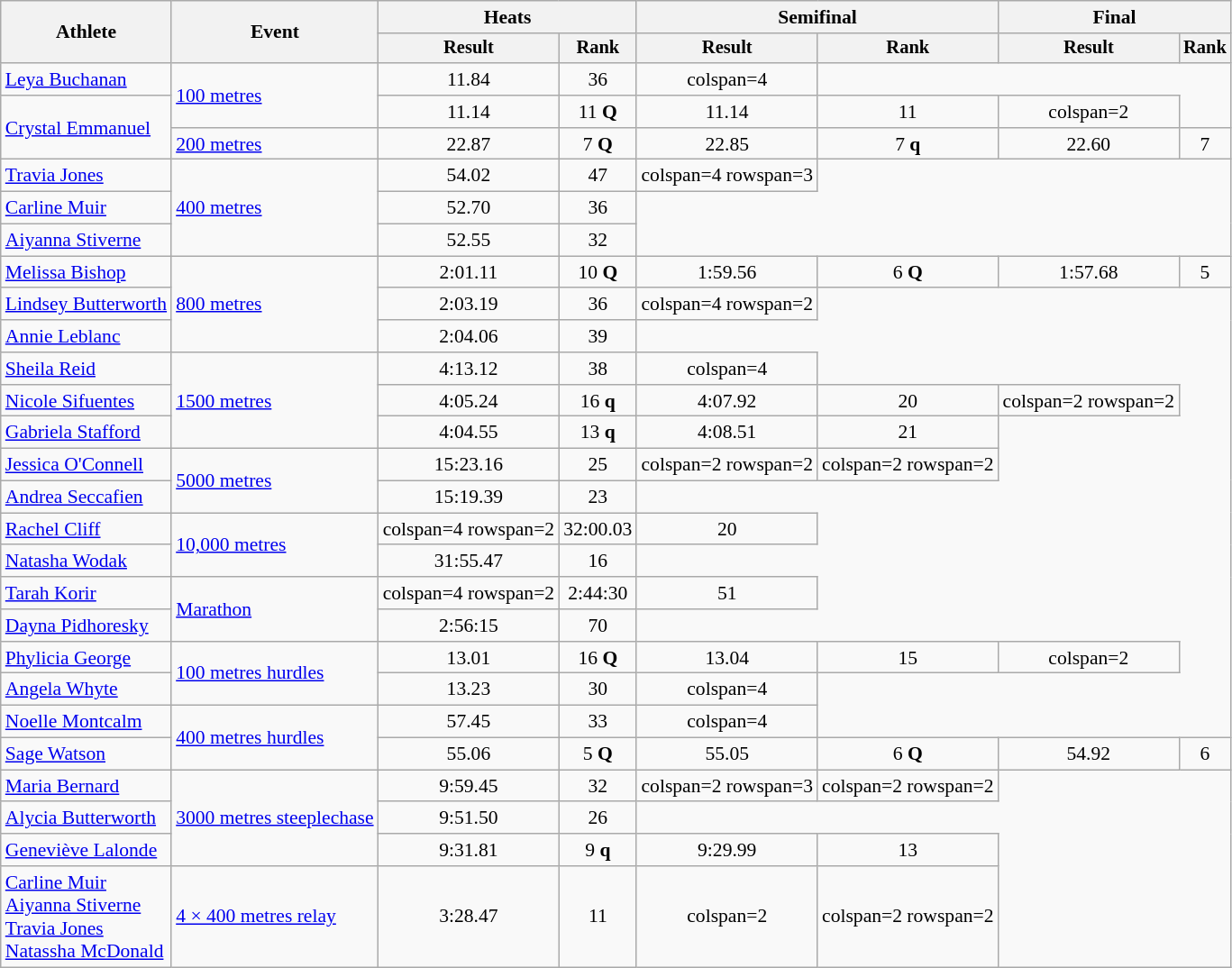<table class=wikitable style=font-size:90%>
<tr>
<th rowspan=2>Athlete</th>
<th rowspan=2>Event</th>
<th colspan=2>Heats</th>
<th colspan=2>Semifinal</th>
<th colspan=2>Final</th>
</tr>
<tr style=font-size:95%>
<th>Result</th>
<th>Rank</th>
<th>Result</th>
<th>Rank</th>
<th>Result</th>
<th>Rank</th>
</tr>
<tr align=center>
<td align=left><a href='#'>Leya Buchanan</a></td>
<td align=left rowspan=2><a href='#'>100 metres</a></td>
<td>11.84</td>
<td>36</td>
<td>colspan=4 </td>
</tr>
<tr align=center>
<td align=left rowspan=2><a href='#'>Crystal Emmanuel</a></td>
<td>11.14 <strong></strong></td>
<td>11 <strong>Q</strong></td>
<td>11.14 <strong></strong></td>
<td>11</td>
<td>colspan=2 </td>
</tr>
<tr align=center>
<td align=left><a href='#'>200 metres</a></td>
<td>22.87</td>
<td>7 <strong>Q</strong></td>
<td>22.85</td>
<td>7 <strong>q</strong></td>
<td>22.60</td>
<td>7</td>
</tr>
<tr align=center>
<td align=left><a href='#'>Travia Jones</a></td>
<td align=left rowspan=3><a href='#'>400 metres</a></td>
<td>54.02</td>
<td>47</td>
<td>colspan=4 rowspan=3 </td>
</tr>
<tr align=center>
<td align=left><a href='#'>Carline Muir</a></td>
<td>52.70</td>
<td>36</td>
</tr>
<tr align=center>
<td align=left><a href='#'>Aiyanna Stiverne</a></td>
<td>52.55</td>
<td>32</td>
</tr>
<tr align=center>
<td align=left><a href='#'>Melissa Bishop</a></td>
<td align=left rowspan=3><a href='#'>800 metres</a></td>
<td>2:01.11</td>
<td>10 <strong>Q</strong></td>
<td>1:59.56</td>
<td>6 <strong>Q</strong></td>
<td>1:57.68</td>
<td>5</td>
</tr>
<tr align=center>
<td align=left><a href='#'>Lindsey Butterworth</a></td>
<td>2:03.19</td>
<td>36</td>
<td>colspan=4 rowspan=2 </td>
</tr>
<tr align=center>
<td align=left><a href='#'>Annie Leblanc</a></td>
<td>2:04.06</td>
<td>39</td>
</tr>
<tr align=center>
<td align=left><a href='#'>Sheila Reid</a></td>
<td align=left rowspan=3><a href='#'>1500 metres</a></td>
<td>4:13.12</td>
<td>38</td>
<td>colspan=4 </td>
</tr>
<tr align=center>
<td align=left><a href='#'>Nicole Sifuentes</a></td>
<td>4:05.24 <strong></strong></td>
<td>16 <strong>q</strong></td>
<td>4:07.92</td>
<td>20</td>
<td>colspan=2 rowspan=2 </td>
</tr>
<tr align=center>
<td align=left><a href='#'>Gabriela Stafford</a></td>
<td>4:04.55 <strong></strong></td>
<td>13 <strong>q</strong></td>
<td>4:08.51</td>
<td>21</td>
</tr>
<tr align=center>
<td align=left><a href='#'>Jessica O'Connell</a></td>
<td align=left rowspan=2><a href='#'>5000 metres</a></td>
<td>15:23.16</td>
<td>25</td>
<td>colspan=2 rowspan=2 </td>
<td>colspan=2 rowspan=2 </td>
</tr>
<tr align=center>
<td align=left><a href='#'>Andrea Seccafien</a></td>
<td>15:19.39</td>
<td>23</td>
</tr>
<tr align=center>
<td align=left><a href='#'>Rachel Cliff</a></td>
<td align=left rowspan=2><a href='#'>10,000 metres</a></td>
<td>colspan=4 rowspan=2 </td>
<td>32:00.03 <strong></strong></td>
<td>20</td>
</tr>
<tr align=center>
<td align=left><a href='#'>Natasha Wodak</a></td>
<td>31:55.47 <strong></strong></td>
<td>16</td>
</tr>
<tr align=center>
<td align=left><a href='#'>Tarah Korir</a></td>
<td align=left rowspan=2><a href='#'>Marathon</a></td>
<td>colspan=4 rowspan=2 </td>
<td>2:44:30</td>
<td>51</td>
</tr>
<tr align=center>
<td align=left><a href='#'>Dayna Pidhoresky</a></td>
<td>2:56:15</td>
<td>70</td>
</tr>
<tr align=center>
<td align=left><a href='#'>Phylicia George</a></td>
<td align=left rowspan=2><a href='#'>100 metres hurdles</a></td>
<td>13.01</td>
<td>16 <strong>Q</strong></td>
<td>13.04</td>
<td>15</td>
<td>colspan=2 </td>
</tr>
<tr align=center>
<td align=left><a href='#'>Angela Whyte</a></td>
<td>13.23</td>
<td>30</td>
<td>colspan=4 </td>
</tr>
<tr align=center>
<td align=left><a href='#'>Noelle Montcalm</a></td>
<td align=left rowspan=2><a href='#'>400 metres hurdles</a></td>
<td>57.45</td>
<td>33</td>
<td>colspan=4 </td>
</tr>
<tr align=center>
<td align=left><a href='#'>Sage Watson</a></td>
<td>55.06</td>
<td>5 <strong>Q</strong></td>
<td>55.05</td>
<td>6 <strong>Q</strong></td>
<td>54.92</td>
<td>6</td>
</tr>
<tr align=center>
<td align=left><a href='#'>Maria Bernard</a></td>
<td align=left rowspan=3><a href='#'>3000 metres steeplechase</a></td>
<td>9:59.45</td>
<td>32</td>
<td>colspan=2 rowspan=3 </td>
<td>colspan=2 rowspan=2 </td>
</tr>
<tr align=center>
<td align=left><a href='#'>Alycia Butterworth</a></td>
<td>9:51.50</td>
<td>26</td>
</tr>
<tr align=center>
<td align=left><a href='#'>Geneviève Lalonde</a></td>
<td>9:31.81 <strong></strong></td>
<td>9 <strong>q</strong></td>
<td>9:29.99 <strong></strong></td>
<td>13</td>
</tr>
<tr align=center>
<td align=left><a href='#'>Carline Muir</a><br><a href='#'>Aiyanna Stiverne</a><br><a href='#'>Travia Jones</a><br><a href='#'>Natassha McDonald</a></td>
<td align=left><a href='#'>4 × 400 metres relay</a></td>
<td>3:28.47 <strong></strong></td>
<td>11</td>
<td>colspan=2 </td>
<td>colspan=2 rowspan=2 </td>
</tr>
</table>
